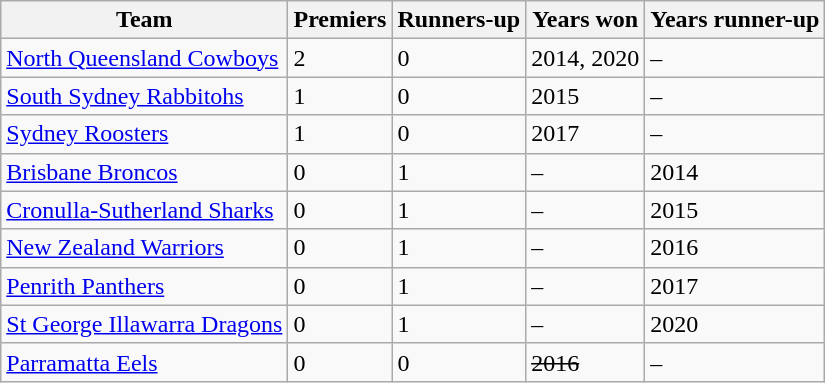<table class="wikitable sortable">
<tr>
<th>Team</th>
<th>Premiers</th>
<th>Runners-up</th>
<th>Years won</th>
<th>Years runner-up</th>
</tr>
<tr>
<td> <a href='#'>North Queensland Cowboys</a></td>
<td>2</td>
<td>0</td>
<td>2014, 2020</td>
<td>–</td>
</tr>
<tr>
<td> <a href='#'>South Sydney Rabbitohs</a></td>
<td>1</td>
<td>0</td>
<td>2015</td>
<td>–</td>
</tr>
<tr>
<td> <a href='#'>Sydney Roosters</a></td>
<td>1</td>
<td>0</td>
<td>2017</td>
<td>–</td>
</tr>
<tr>
<td> <a href='#'>Brisbane Broncos</a></td>
<td>0</td>
<td>1</td>
<td>–</td>
<td>2014</td>
</tr>
<tr>
<td> <a href='#'>Cronulla-Sutherland Sharks</a></td>
<td>0</td>
<td>1</td>
<td>–</td>
<td>2015</td>
</tr>
<tr>
<td> <a href='#'>New Zealand Warriors</a></td>
<td>0</td>
<td>1</td>
<td>–</td>
<td>2016</td>
</tr>
<tr>
<td> <a href='#'>Penrith Panthers</a></td>
<td>0</td>
<td>1</td>
<td>–</td>
<td>2017</td>
</tr>
<tr>
<td> <a href='#'>St George Illawarra Dragons</a></td>
<td>0</td>
<td>1</td>
<td>–</td>
<td>2020</td>
</tr>
<tr>
<td> <a href='#'>Parramatta Eels</a></td>
<td>0</td>
<td>0</td>
<td><s>2016</s></td>
<td>–</td>
</tr>
</table>
